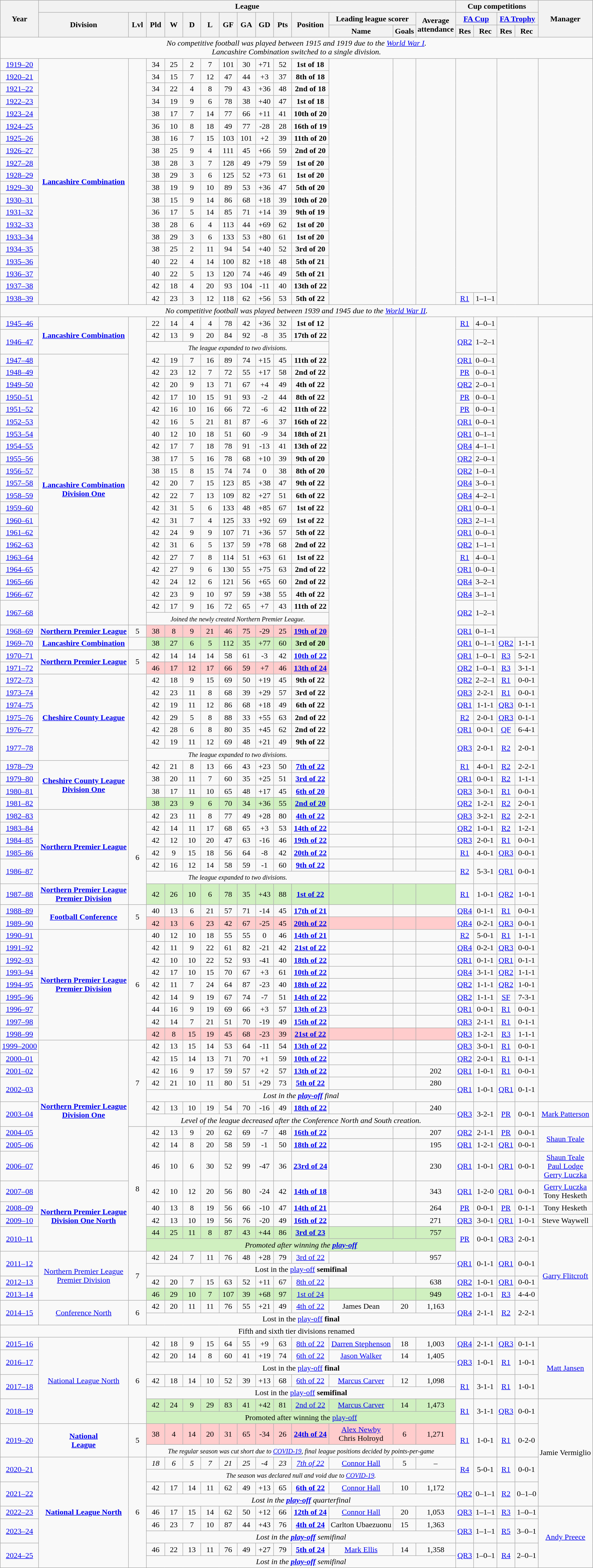<table class="wikitable" style="text-align:center">
<tr>
<th rowspan=3>Year</th>
<th colspan=14>League</th>
<th colspan=4>Cup competitions</th>
<th rowspan=3>Manager</th>
</tr>
<tr>
<th rowspan=2>Division</th>
<th rowspan=2 width=30><abbr>Lvl</abbr></th>
<th rowspan=2 width=30><abbr>Pld</abbr></th>
<th rowspan=2 width=30><abbr>W</abbr></th>
<th rowspan=2 width=30><abbr>D</abbr></th>
<th rowspan=2 width=30><abbr>L</abbr></th>
<th rowspan=2 width=30><abbr>GF</abbr></th>
<th rowspan=2 width=30><abbr>GA</abbr></th>
<th rowspan=2 width=30><abbr>GD</abbr></th>
<th rowspan=2 width=30><abbr>Pts</abbr></th>
<th rowspan=2>Position</th>
<th colspan=2>Leading league scorer</th>
<th rowspan=2>Average<br>attendance</th>
<th colspan=2><a href='#'>FA Cup</a></th>
<th colspan=2><a href='#'>FA Trophy</a></th>
</tr>
<tr>
<th>Name</th>
<th>Goals</th>
<th><abbr>Res</abbr></th>
<th><abbr>Rec</abbr></th>
<th><abbr>Res</abbr></th>
<th><abbr>Rec</abbr></th>
</tr>
<tr>
<td colspan=20><em>No competitive football was played between 1915 and 1919 due to the <a href='#'>World War I</a>.<br>Lancashire Combination switched to a single division.</em></td>
</tr>
<tr>
<td><a href='#'>1919–20</a></td>
<td rowspan=20><strong><a href='#'>Lancashire Combination</a></strong></td>
<td rowspan=20></td>
<td>34</td>
<td>25</td>
<td>2</td>
<td>7</td>
<td>101</td>
<td>30</td>
<td>+71</td>
<td>52</td>
<td><strong>1st of 18</strong></td>
<td rowspan=20></td>
<td rowspan=20></td>
<td rowspan=20></td>
<td rowspan=19 colspan=2></td>
<td rowspan=20 colspan=2></td>
<td rowspan=20></td>
</tr>
<tr>
<td><a href='#'>1920–21</a></td>
<td>34</td>
<td>15</td>
<td>7</td>
<td>12</td>
<td>47</td>
<td>44</td>
<td>+3</td>
<td>37</td>
<td><strong>8th of 18</strong></td>
</tr>
<tr>
<td><a href='#'>1921–22</a></td>
<td>34</td>
<td>22</td>
<td>4</td>
<td>8</td>
<td>79</td>
<td>43</td>
<td>+36</td>
<td>48</td>
<td><strong>2nd of 18</strong></td>
</tr>
<tr>
<td><a href='#'>1922–23</a></td>
<td>34</td>
<td>19</td>
<td>9</td>
<td>6</td>
<td>78</td>
<td>38</td>
<td>+40</td>
<td>47</td>
<td><strong>1st of 18</strong></td>
</tr>
<tr>
<td><a href='#'>1923–24</a></td>
<td>38</td>
<td>17</td>
<td>7</td>
<td>14</td>
<td>77</td>
<td>66</td>
<td>+11</td>
<td>41</td>
<td><strong>10th of 20</strong></td>
</tr>
<tr>
<td><a href='#'>1924–25</a></td>
<td>36</td>
<td>10</td>
<td>8</td>
<td>18</td>
<td>49</td>
<td>77</td>
<td>-28</td>
<td>28</td>
<td><strong>16th of 19</strong></td>
</tr>
<tr>
<td><a href='#'>1925–26</a></td>
<td>38</td>
<td>16</td>
<td>7</td>
<td>15</td>
<td>103</td>
<td>101</td>
<td>+2</td>
<td>39</td>
<td><strong>11th of 20</strong></td>
</tr>
<tr>
<td><a href='#'>1926–27</a></td>
<td>38</td>
<td>25</td>
<td>9</td>
<td>4</td>
<td>111</td>
<td>45</td>
<td>+66</td>
<td>59</td>
<td><strong>2nd of 20</strong></td>
</tr>
<tr>
<td><a href='#'>1927–28</a></td>
<td>38</td>
<td>28</td>
<td>3</td>
<td>7</td>
<td>128</td>
<td>49</td>
<td>+79</td>
<td>59</td>
<td><strong>1st of 20</strong></td>
</tr>
<tr>
<td><a href='#'>1928–29</a></td>
<td>38</td>
<td>29</td>
<td>3</td>
<td>6</td>
<td>125</td>
<td>52</td>
<td>+73</td>
<td>61</td>
<td><strong>1st of 20</strong></td>
</tr>
<tr>
<td><a href='#'>1929–30</a></td>
<td>38</td>
<td>19</td>
<td>9</td>
<td>10</td>
<td>89</td>
<td>53</td>
<td>+36</td>
<td>47</td>
<td><strong>5th of 20</strong></td>
</tr>
<tr>
<td><a href='#'>1930–31</a></td>
<td>38</td>
<td>15</td>
<td>9</td>
<td>14</td>
<td>86</td>
<td>68</td>
<td>+18</td>
<td>39</td>
<td><strong>10th of 20</strong></td>
</tr>
<tr>
<td><a href='#'>1931–32</a></td>
<td>36</td>
<td>17</td>
<td>5</td>
<td>14</td>
<td>85</td>
<td>71</td>
<td>+14</td>
<td>39</td>
<td><strong>9th of 19</strong></td>
</tr>
<tr>
<td><a href='#'>1932–33</a></td>
<td>38</td>
<td>28</td>
<td>6</td>
<td>4</td>
<td>113</td>
<td>44</td>
<td>+69</td>
<td>62</td>
<td><strong>1st of 20</strong></td>
</tr>
<tr>
<td><a href='#'>1933–34</a></td>
<td>38</td>
<td>29</td>
<td>3</td>
<td>6</td>
<td>133</td>
<td>53</td>
<td>+80</td>
<td>61</td>
<td><strong>1st of 20</strong></td>
</tr>
<tr>
<td><a href='#'>1934–35</a></td>
<td>38</td>
<td>25</td>
<td>2</td>
<td>11</td>
<td>94</td>
<td>54</td>
<td>+40</td>
<td>52</td>
<td><strong>3rd of 20</strong></td>
</tr>
<tr>
<td><a href='#'>1935–36</a></td>
<td>40</td>
<td>22</td>
<td>4</td>
<td>14</td>
<td>100</td>
<td>82</td>
<td>+18</td>
<td>48</td>
<td><strong>5th of 21</strong></td>
</tr>
<tr>
<td><a href='#'>1936–37</a></td>
<td>40</td>
<td>22</td>
<td>5</td>
<td>13</td>
<td>120</td>
<td>74</td>
<td>+46</td>
<td>49</td>
<td><strong>5th of 21</strong></td>
</tr>
<tr>
<td><a href='#'>1937–38</a></td>
<td>42</td>
<td>18</td>
<td>4</td>
<td>20</td>
<td>93</td>
<td>104</td>
<td>-11</td>
<td>40</td>
<td><strong>13th of 22</strong></td>
</tr>
<tr>
<td><a href='#'>1938–39</a></td>
<td>42</td>
<td>23</td>
<td>3</td>
<td>12</td>
<td>118</td>
<td>62</td>
<td>+56</td>
<td>53</td>
<td><strong>5th of 22</strong></td>
<td><a href='#'>R1</a></td>
<td>1–1–1</td>
</tr>
<tr>
<td colspan=20><em>No competitive football was played between 1939 and 1945 due to the <a href='#'>World War II</a>.</em></td>
</tr>
<tr>
<td><a href='#'>1945–46</a></td>
<td rowspan=3><strong><a href='#'>Lancashire Combination</a></strong></td>
<td rowspan=25></td>
<td>22</td>
<td>14</td>
<td>4</td>
<td>4</td>
<td>78</td>
<td>42</td>
<td>+36</td>
<td>32</td>
<td><strong>1st of 12</strong></td>
<td rowspan=40></td>
<td rowspan=40></td>
<td rowspan=40></td>
<td><a href='#'>R1</a></td>
<td>4–0–1</td>
<td rowspan=26 colspan=2></td>
<td rowspan=63></td>
</tr>
<tr>
<td rowspan=2><a href='#'>1946–47</a></td>
<td>42</td>
<td>13</td>
<td>9</td>
<td>20</td>
<td>84</td>
<td>92</td>
<td>-8</td>
<td>35</td>
<td><strong>17th of 22</strong></td>
<td rowspan=2><a href='#'>QR2</a></td>
<td rowspan=2>1–2–1</td>
</tr>
<tr>
<td colspan=9><em><small>The league expanded to two divisions.</small></em></td>
</tr>
<tr>
<td><a href='#'>1947–48</a></td>
<td rowspan=22><strong><a href='#'>Lancashire Combination<br>Division One</a></strong></td>
<td>42</td>
<td>19</td>
<td>7</td>
<td>16</td>
<td>89</td>
<td>74</td>
<td>+15</td>
<td>45</td>
<td><strong>11th of 22</strong></td>
<td><a href='#'>QR1</a></td>
<td>0–0–1</td>
</tr>
<tr>
<td><a href='#'>1948–49</a></td>
<td>42</td>
<td>23</td>
<td>12</td>
<td>7</td>
<td>72</td>
<td>55</td>
<td>+17</td>
<td>58</td>
<td><strong>2nd of 22</strong></td>
<td><a href='#'>PR</a></td>
<td>0–0–1</td>
</tr>
<tr>
<td><a href='#'>1949–50</a></td>
<td>42</td>
<td>20</td>
<td>9</td>
<td>13</td>
<td>71</td>
<td>67</td>
<td>+4</td>
<td>49</td>
<td><strong>4th of 22</strong></td>
<td><a href='#'>QR2</a></td>
<td>2–0–1</td>
</tr>
<tr>
<td><a href='#'>1950–51</a></td>
<td>42</td>
<td>17</td>
<td>10</td>
<td>15</td>
<td>91</td>
<td>93</td>
<td>-2</td>
<td>44</td>
<td><strong>8th of 22</strong></td>
<td><a href='#'>PR</a></td>
<td>0–0–1</td>
</tr>
<tr>
<td><a href='#'>1951–52</a></td>
<td>42</td>
<td>16</td>
<td>10</td>
<td>16</td>
<td>66</td>
<td>72</td>
<td>-6</td>
<td>42</td>
<td><strong>11th of 22</strong></td>
<td><a href='#'>PR</a></td>
<td>0–0–1</td>
</tr>
<tr>
<td><a href='#'>1952–53</a></td>
<td>42</td>
<td>16</td>
<td>5</td>
<td>21</td>
<td>81</td>
<td>87</td>
<td>-6</td>
<td>37</td>
<td><strong>16th of 22</strong></td>
<td><a href='#'>QR1</a></td>
<td>0–0–1</td>
</tr>
<tr>
<td><a href='#'>1953–54</a></td>
<td>40</td>
<td>12</td>
<td>10</td>
<td>18</td>
<td>51</td>
<td>60</td>
<td>-9</td>
<td>34</td>
<td><strong>18th of 21</strong></td>
<td><a href='#'>QR1</a></td>
<td>0–1–1</td>
</tr>
<tr>
<td><a href='#'>1954–55</a></td>
<td>42</td>
<td>17</td>
<td>7</td>
<td>18</td>
<td>78</td>
<td>91</td>
<td>-13</td>
<td>41</td>
<td><strong>13th of 22</strong></td>
<td><a href='#'>QR4</a></td>
<td>4–1–1</td>
</tr>
<tr>
<td><a href='#'>1955–56</a></td>
<td>38</td>
<td>17</td>
<td>5</td>
<td>16</td>
<td>78</td>
<td>68</td>
<td>+10</td>
<td>39</td>
<td><strong>9th of 20</strong></td>
<td><a href='#'>QR2</a></td>
<td>2–0–1</td>
</tr>
<tr>
<td><a href='#'>1956–57</a></td>
<td>38</td>
<td>15</td>
<td>8</td>
<td>15</td>
<td>74</td>
<td>74</td>
<td>0</td>
<td>38</td>
<td><strong>8th of 20</strong></td>
<td><a href='#'>QR2</a></td>
<td>1–0–1</td>
</tr>
<tr>
<td><a href='#'>1957–58</a></td>
<td>42</td>
<td>20</td>
<td>7</td>
<td>15</td>
<td>123</td>
<td>85</td>
<td>+38</td>
<td>47</td>
<td><strong>9th of 22</strong></td>
<td><a href='#'>QR4</a></td>
<td>3–0–1</td>
</tr>
<tr>
<td><a href='#'>1958–59</a></td>
<td>42</td>
<td>22</td>
<td>7</td>
<td>13</td>
<td>109</td>
<td>82</td>
<td>+27</td>
<td>51</td>
<td><strong>6th of 22</strong></td>
<td><a href='#'>QR4</a></td>
<td>4–2–1</td>
</tr>
<tr>
<td><a href='#'>1959–60</a></td>
<td>42</td>
<td>31</td>
<td>5</td>
<td>6</td>
<td>133</td>
<td>48</td>
<td>+85</td>
<td>67</td>
<td><strong>1st of 22</strong></td>
<td><a href='#'>QR1</a></td>
<td>0–0–1</td>
</tr>
<tr>
<td><a href='#'>1960–61</a></td>
<td>42</td>
<td>31</td>
<td>7</td>
<td>4</td>
<td>125</td>
<td>33</td>
<td>+92</td>
<td>69</td>
<td><strong>1st of 22</strong></td>
<td><a href='#'>QR3</a></td>
<td>2–1–1</td>
</tr>
<tr>
<td><a href='#'>1961–62</a></td>
<td>42</td>
<td>24</td>
<td>9</td>
<td>9</td>
<td>107</td>
<td>71</td>
<td>+36</td>
<td>57</td>
<td><strong>5th of 22</strong></td>
<td><a href='#'>QR1</a></td>
<td>0–0–1</td>
</tr>
<tr>
<td><a href='#'>1962–63</a></td>
<td>42</td>
<td>31</td>
<td>6</td>
<td>5</td>
<td>137</td>
<td>59</td>
<td>+78</td>
<td>68</td>
<td><strong>2nd of 22</strong></td>
<td><a href='#'>QR2</a></td>
<td>1–1–1</td>
</tr>
<tr>
<td><a href='#'>1963–64</a></td>
<td>42</td>
<td>27</td>
<td>7</td>
<td>8</td>
<td>114</td>
<td>51</td>
<td>+63</td>
<td>61</td>
<td><strong>1st of 22</strong></td>
<td><a href='#'>R1</a></td>
<td>4–0–1</td>
</tr>
<tr>
<td><a href='#'>1964–65</a></td>
<td>42</td>
<td>27</td>
<td>9</td>
<td>6</td>
<td>130</td>
<td>55</td>
<td>+75</td>
<td>63</td>
<td><strong>2nd of 22</strong></td>
<td><a href='#'>QR1</a></td>
<td>0–0–1</td>
</tr>
<tr>
<td><a href='#'>1965–66</a></td>
<td>42</td>
<td>24</td>
<td>12</td>
<td>6</td>
<td>121</td>
<td>56</td>
<td>+65</td>
<td>60</td>
<td><strong>2nd of 22</strong></td>
<td><a href='#'>QR4</a></td>
<td>3–2–1</td>
</tr>
<tr>
<td><a href='#'>1966–67</a></td>
<td>42</td>
<td>23</td>
<td>9</td>
<td>10</td>
<td>97</td>
<td>59</td>
<td>+38</td>
<td>55</td>
<td><strong>4th of 22</strong></td>
<td><a href='#'>QR4</a></td>
<td>3–1–1</td>
</tr>
<tr>
<td rowspan=2><a href='#'>1967–68</a></td>
<td>42</td>
<td>17</td>
<td>9</td>
<td>16</td>
<td>72</td>
<td>65</td>
<td>+7</td>
<td>43</td>
<td><strong>11th of 22</strong></td>
<td rowspan=2><a href='#'>QR2</a></td>
<td rowspan=2>1–2–1</td>
</tr>
<tr>
<td colspan=9><em><small>Joined the newly created Northern Premier League.</small></em></td>
</tr>
<tr>
<td><a href='#'>1968–69</a></td>
<td><strong><a href='#'>Northern Premier League</a></strong></td>
<td>5</td>
<td bgcolor=#ffcccc>38</td>
<td bgcolor=#ffcccc>8</td>
<td bgcolor=#ffcccc>9</td>
<td bgcolor=#ffcccc>21</td>
<td bgcolor=#ffcccc>46</td>
<td bgcolor=#ffcccc>75</td>
<td bgcolor=#ffcccc>-29</td>
<td bgcolor=#ffcccc>25</td>
<td bgcolor=#ffcccc><strong><a href='#'>19th of 20</a></strong></td>
<td><a href='#'>QR1</a></td>
<td>0–1–1</td>
</tr>
<tr>
<td><a href='#'>1969–70</a></td>
<td><strong><a href='#'>Lancashire Combination</a></strong></td>
<td></td>
<td bgcolor=#d0f0c0>38</td>
<td bgcolor=#d0f0c0>27</td>
<td bgcolor=#d0f0c0>6</td>
<td bgcolor=#d0f0c0>5</td>
<td bgcolor=#d0f0c0>112</td>
<td bgcolor=#d0f0c0>35</td>
<td bgcolor=#d0f0c0>+77</td>
<td bgcolor=#d0f0c0>60</td>
<td bgcolor=#d0f0c0><strong>3rd of 20</strong></td>
<td><a href='#'>QR1</a></td>
<td>0–1–1</td>
<td><a href='#'>QR2</a></td>
<td>1-1-1</td>
</tr>
<tr>
<td><a href='#'>1970–71</a></td>
<td rowspan=2><strong><a href='#'>Northern Premier League</a></strong></td>
<td rowspan=2>5</td>
<td>42</td>
<td>14</td>
<td>14</td>
<td>14</td>
<td>58</td>
<td>61</td>
<td>-3</td>
<td>42</td>
<td><strong><a href='#'>10th of 22</a></strong></td>
<td><a href='#'>QR1</a></td>
<td>1–0–1</td>
<td><a href='#'>R3</a></td>
<td>5-2-1</td>
</tr>
<tr>
<td><a href='#'>1971–72</a></td>
<td bgcolor=#ffcccc>46</td>
<td bgcolor=#ffcccc>17</td>
<td bgcolor=#ffcccc>12</td>
<td bgcolor=#ffcccc>17</td>
<td bgcolor=#ffcccc>66</td>
<td bgcolor=#ffcccc>59</td>
<td bgcolor=#ffcccc>+7</td>
<td bgcolor=#ffcccc>46</td>
<td bgcolor=#ffcccc><strong><a href='#'>13th of 24</a></strong></td>
<td><a href='#'>QR2</a></td>
<td>1–0–1</td>
<td><a href='#'>R3</a></td>
<td>3-1-1</td>
</tr>
<tr>
<td><a href='#'>1972–73</a></td>
<td rowspan=7><strong><a href='#'>Cheshire County League</a></strong></td>
<td rowspan=11></td>
<td>42</td>
<td>18</td>
<td>9</td>
<td>15</td>
<td>69</td>
<td>50</td>
<td>+19</td>
<td>45</td>
<td><strong>9th of 22</strong></td>
<td><a href='#'>QR2</a></td>
<td>2–2–1</td>
<td><a href='#'>R1</a></td>
<td>0-0-1</td>
</tr>
<tr>
<td><a href='#'>1973–74</a></td>
<td>42</td>
<td>23</td>
<td>11</td>
<td>8</td>
<td>68</td>
<td>39</td>
<td>+29</td>
<td>57</td>
<td><strong>3rd of 22</strong></td>
<td><a href='#'>QR3</a></td>
<td>2-2-1</td>
<td><a href='#'>R1</a></td>
<td>0-0-1</td>
</tr>
<tr>
<td><a href='#'>1974–75</a></td>
<td>42</td>
<td>19</td>
<td>11</td>
<td>12</td>
<td>86</td>
<td>68</td>
<td>+18</td>
<td>49</td>
<td><strong>6th of 22</strong></td>
<td><a href='#'>QR1</a></td>
<td>1-1-1</td>
<td><a href='#'>QR3</a></td>
<td>0-1-1</td>
</tr>
<tr>
<td><a href='#'>1975–76</a></td>
<td>42</td>
<td>29</td>
<td>5</td>
<td>8</td>
<td>88</td>
<td>33</td>
<td>+55</td>
<td>63</td>
<td><strong>2nd of 22</strong></td>
<td><a href='#'>R2</a></td>
<td>2-0-1</td>
<td><a href='#'>QR3</a></td>
<td>0-1-1</td>
</tr>
<tr>
<td><a href='#'>1976–77</a></td>
<td>42</td>
<td>28</td>
<td>6</td>
<td>8</td>
<td>80</td>
<td>35</td>
<td>+45</td>
<td>62</td>
<td><strong>2nd of 22</strong></td>
<td><a href='#'>QR1</a></td>
<td>0-0-1</td>
<td><a href='#'>QF</a></td>
<td>6-4-1</td>
</tr>
<tr>
<td rowspan=2><a href='#'>1977–78</a></td>
<td>42</td>
<td>19</td>
<td>11</td>
<td>12</td>
<td>69</td>
<td>48</td>
<td>+21</td>
<td>49</td>
<td><strong>9th of 22</strong></td>
<td rowspan=2><a href='#'>QR3</a></td>
<td rowspan=2>2-0-1</td>
<td rowspan=2><a href='#'>R2</a></td>
<td rowspan=2>2-0-1</td>
</tr>
<tr>
<td colspan=9><em><small>The league expanded to two divisions.</small></em></td>
</tr>
<tr>
<td><a href='#'>1978–79</a></td>
<td rowspan=4><strong><a href='#'>Cheshire County League<br>Division One</a></strong></td>
<td>42</td>
<td>21</td>
<td>8</td>
<td>13</td>
<td>66</td>
<td>43</td>
<td>+23</td>
<td>50</td>
<td><strong><a href='#'>7th of 22</a></strong></td>
<td><a href='#'>R1</a></td>
<td>4-0-1</td>
<td><a href='#'>R2</a></td>
<td>2-2-1</td>
</tr>
<tr>
<td><a href='#'>1979–80</a></td>
<td>38</td>
<td>20</td>
<td>11</td>
<td>7</td>
<td>60</td>
<td>35</td>
<td>+25</td>
<td>51</td>
<td><strong><a href='#'>3rd of 22</a></strong></td>
<td><a href='#'>QR1</a></td>
<td>0-0-1</td>
<td><a href='#'>R2</a></td>
<td>1-1-1</td>
</tr>
<tr>
<td><a href='#'>1980–81</a></td>
<td>38</td>
<td>17</td>
<td>11</td>
<td>10</td>
<td>65</td>
<td>48</td>
<td>+17</td>
<td>45</td>
<td><strong><a href='#'>6th of 20</a></strong></td>
<td><a href='#'>QR3</a></td>
<td>3-0-1</td>
<td><a href='#'>R1</a></td>
<td>0-0-1</td>
</tr>
<tr>
<td><a href='#'>1981–82</a></td>
<td bgcolor=#d0f0c0>38</td>
<td bgcolor=#d0f0c0>23</td>
<td bgcolor=#d0f0c0>9</td>
<td bgcolor=#d0f0c0>6</td>
<td bgcolor=#d0f0c0>70</td>
<td bgcolor=#d0f0c0>34</td>
<td bgcolor=#d0f0c0>+36</td>
<td bgcolor=#d0f0c0>55</td>
<td bgcolor=#d0f0c0><strong><a href='#'>2nd of 20</a></strong></td>
<td><a href='#'>QR2</a></td>
<td>1-2-1</td>
<td><a href='#'>R2</a></td>
<td>2-0-1</td>
</tr>
<tr>
<td><a href='#'>1982–83</a></td>
<td rowspan=6><strong><a href='#'>Northern Premier League</a></strong></td>
<td rowspan=7>6</td>
<td>42</td>
<td>23</td>
<td>11</td>
<td>8</td>
<td>77</td>
<td>49</td>
<td>+28</td>
<td>80</td>
<td><strong><a href='#'>4th of 22</a></strong></td>
<td></td>
<td></td>
<td></td>
<td><a href='#'>QR3</a></td>
<td>3-2-1</td>
<td><a href='#'>R2</a></td>
<td>2-2-1</td>
</tr>
<tr>
<td><a href='#'>1983–84</a></td>
<td>42</td>
<td>14</td>
<td>11</td>
<td>17</td>
<td>68</td>
<td>65</td>
<td>+3</td>
<td>53</td>
<td><strong><a href='#'>14th of 22</a></strong></td>
<td></td>
<td></td>
<td></td>
<td><a href='#'>QR2</a></td>
<td>1-0-1</td>
<td><a href='#'>R2</a></td>
<td>1-2-1</td>
</tr>
<tr>
<td><a href='#'>1984–85</a></td>
<td>42</td>
<td>12</td>
<td>10</td>
<td>20</td>
<td>47</td>
<td>63</td>
<td>-16</td>
<td>46</td>
<td><strong><a href='#'>19th of 22</a></strong></td>
<td></td>
<td></td>
<td></td>
<td><a href='#'>QR3</a></td>
<td>2-0-1</td>
<td><a href='#'>R1</a></td>
<td>0-0-1</td>
</tr>
<tr>
<td><a href='#'>1985–86</a></td>
<td>42</td>
<td>9</td>
<td>15</td>
<td>18</td>
<td>56</td>
<td>64</td>
<td>-8</td>
<td>42</td>
<td><strong><a href='#'>20th of 22</a></strong></td>
<td></td>
<td></td>
<td></td>
<td><a href='#'>R1</a></td>
<td>4-0-1</td>
<td><a href='#'>QR3</a></td>
<td>0-0-1</td>
</tr>
<tr>
<td rowspan=2><a href='#'>1986–87</a></td>
<td>42</td>
<td>16</td>
<td>12</td>
<td>14</td>
<td>58</td>
<td>59</td>
<td>-1</td>
<td>60</td>
<td><strong><a href='#'>9th of 22</a></strong></td>
<td></td>
<td></td>
<td></td>
<td rowspan=2><a href='#'>R2</a></td>
<td rowspan=2>5-3-1</td>
<td rowspan=2><a href='#'>QR1</a></td>
<td rowspan=2>0-0-1</td>
</tr>
<tr>
<td colspan=9><em><small>The league expanded to two divisions.</small></em></td>
</tr>
<tr>
<td><a href='#'>1987–88</a></td>
<td><strong><a href='#'>Northern Premier League<br>Premier Division</a></strong></td>
<td bgcolor=#d0f0c0>42</td>
<td bgcolor=#d0f0c0>26</td>
<td bgcolor=#d0f0c0>10</td>
<td bgcolor=#d0f0c0>6</td>
<td bgcolor=#d0f0c0>78</td>
<td bgcolor=#d0f0c0>35</td>
<td bgcolor=#d0f0c0>+43</td>
<td bgcolor=#d0f0c0>88</td>
<td bgcolor=#d0f0c0><strong><a href='#'>1st of 22</a></strong></td>
<td bgcolor=#d0f0c0></td>
<td bgcolor=#d0f0c0></td>
<td bgcolor=#d0f0c0></td>
<td><a href='#'>R1</a></td>
<td>1-0-1</td>
<td><a href='#'>QR2</a></td>
<td>1-0-1</td>
</tr>
<tr>
<td><a href='#'>1988–89</a></td>
<td rowspan=2><strong><a href='#'>Football Conference</a></strong></td>
<td rowspan=2>5</td>
<td>40</td>
<td>13</td>
<td>6</td>
<td>21</td>
<td>57</td>
<td>71</td>
<td>-14</td>
<td>45</td>
<td><strong><a href='#'>17th of 21</a></strong></td>
<td></td>
<td></td>
<td></td>
<td><a href='#'>QR4</a></td>
<td>0-1-1</td>
<td><a href='#'>R1</a></td>
<td>0-0-1</td>
</tr>
<tr>
<td><a href='#'>1989–90</a></td>
<td bgcolor=#ffcccc>42</td>
<td bgcolor=#ffcccc>13</td>
<td bgcolor=#ffcccc>6</td>
<td bgcolor=#ffcccc>23</td>
<td bgcolor=#ffcccc>42</td>
<td bgcolor=#ffcccc>67</td>
<td bgcolor=#ffcccc>-25</td>
<td bgcolor=#ffcccc>45</td>
<td bgcolor=#ffcccc><strong><a href='#'>20th of 22</a></strong></td>
<td bgcolor=#ffcccc></td>
<td bgcolor=#ffcccc></td>
<td bgcolor=#ffcccc></td>
<td><a href='#'>QR4</a></td>
<td>0-2-1</td>
<td><a href='#'>QR3</a></td>
<td>0-0-1</td>
</tr>
<tr>
<td><a href='#'>1990–91</a></td>
<td rowspan=9><strong><a href='#'>Northern Premier League<br>Premier Division</a></strong></td>
<td rowspan=9>6</td>
<td>40</td>
<td>12</td>
<td>10</td>
<td>18</td>
<td>55</td>
<td>55</td>
<td>0</td>
<td>46</td>
<td><strong><a href='#'>14th of 21</a></strong></td>
<td></td>
<td></td>
<td></td>
<td><a href='#'>R2</a></td>
<td>5-0-1</td>
<td><a href='#'>R1</a></td>
<td>1-1-1</td>
</tr>
<tr>
<td><a href='#'>1991–92</a></td>
<td>42</td>
<td>11</td>
<td>9</td>
<td>22</td>
<td>61</td>
<td>82</td>
<td>-21</td>
<td>42</td>
<td><strong><a href='#'>21st of 22</a></strong></td>
<td></td>
<td></td>
<td></td>
<td><a href='#'>QR4</a></td>
<td>0-2-1</td>
<td><a href='#'>QR3</a></td>
<td>0-0-1</td>
</tr>
<tr>
<td><a href='#'>1992–93</a></td>
<td>42</td>
<td>10</td>
<td>10</td>
<td>22</td>
<td>52</td>
<td>93</td>
<td>-41</td>
<td>40</td>
<td><strong><a href='#'>18th of 22</a></strong></td>
<td></td>
<td></td>
<td></td>
<td><a href='#'>QR1</a></td>
<td>0-1-1</td>
<td><a href='#'>QR1</a></td>
<td>0-1-1</td>
</tr>
<tr>
<td><a href='#'>1993–94</a></td>
<td>42</td>
<td>17</td>
<td>10</td>
<td>15</td>
<td>70</td>
<td>67</td>
<td>+3</td>
<td>61</td>
<td><strong><a href='#'>10th of 22</a></strong></td>
<td></td>
<td></td>
<td></td>
<td><a href='#'>QR4</a></td>
<td>3-1-1</td>
<td><a href='#'>QR2</a></td>
<td>1-1-1</td>
</tr>
<tr>
<td><a href='#'>1994–95</a></td>
<td>42</td>
<td>11</td>
<td>7</td>
<td>24</td>
<td>64</td>
<td>87</td>
<td>-23</td>
<td>40</td>
<td><strong><a href='#'>18th of 22</a></strong></td>
<td></td>
<td></td>
<td></td>
<td><a href='#'>QR2</a></td>
<td>1-1-1</td>
<td><a href='#'>QR2</a></td>
<td>1-0-1</td>
</tr>
<tr>
<td><a href='#'>1995–96</a></td>
<td>42</td>
<td>14</td>
<td>9</td>
<td>19</td>
<td>67</td>
<td>74</td>
<td>-7</td>
<td>51</td>
<td><strong><a href='#'>14th of 22</a></strong></td>
<td></td>
<td></td>
<td></td>
<td><a href='#'>QR2</a></td>
<td>1-1-1</td>
<td><a href='#'>SF</a></td>
<td>7-3-1</td>
</tr>
<tr>
<td><a href='#'>1996–97</a></td>
<td>44</td>
<td>16</td>
<td>9</td>
<td>19</td>
<td>69</td>
<td>66</td>
<td>+3</td>
<td>57</td>
<td><strong><a href='#'>13th of 23</a></strong></td>
<td></td>
<td></td>
<td></td>
<td><a href='#'>QR1</a></td>
<td>0-0-1</td>
<td><a href='#'>R1</a></td>
<td>0-0-1</td>
</tr>
<tr>
<td><a href='#'>1997–98</a></td>
<td>42</td>
<td>14</td>
<td>7</td>
<td>21</td>
<td>51</td>
<td>70</td>
<td>-19</td>
<td>49</td>
<td><strong><a href='#'>15th of 22</a></strong></td>
<td></td>
<td></td>
<td></td>
<td><a href='#'>QR3</a></td>
<td>2-1-1</td>
<td><a href='#'>R1</a></td>
<td>0-1-1</td>
</tr>
<tr>
<td><a href='#'>1998–99</a></td>
<td bgcolor=#ffcccc>42</td>
<td bgcolor=#ffcccc>8</td>
<td bgcolor=#ffcccc>15</td>
<td bgcolor=#ffcccc>19</td>
<td bgcolor=#ffcccc>45</td>
<td bgcolor=#ffcccc>68</td>
<td bgcolor=#ffcccc>-23</td>
<td bgcolor=#ffcccc>39</td>
<td bgcolor=#ffcccc><strong><a href='#'>21st of 22</a></strong></td>
<td bgcolor=#ffcccc></td>
<td bgcolor=#ffcccc></td>
<td bgcolor=#ffcccc></td>
<td><a href='#'>QR3</a></td>
<td>1-2-1</td>
<td><a href='#'>R3</a></td>
<td>1-1-1</td>
</tr>
<tr>
<td><a href='#'>1999–2000</a></td>
<td rowspan=10><strong><a href='#'>Northern Premier League<br>Division One</a></strong></td>
<td rowspan=7>7</td>
<td>42</td>
<td>13</td>
<td>15</td>
<td>14</td>
<td>53</td>
<td>64</td>
<td>-11</td>
<td>54</td>
<td><strong><a href='#'>13th of 22</a></strong></td>
<td></td>
<td></td>
<td></td>
<td><a href='#'>QR3</a></td>
<td>3-0-1</td>
<td><a href='#'>R1</a></td>
<td>0-0-1</td>
</tr>
<tr>
<td><a href='#'>2000–01</a></td>
<td>42</td>
<td>15</td>
<td>14</td>
<td>13</td>
<td>71</td>
<td>70</td>
<td>+1</td>
<td>59</td>
<td><strong><a href='#'>10th of 22</a></strong></td>
<td></td>
<td></td>
<td></td>
<td><a href='#'>QR2</a></td>
<td>2-0-1</td>
<td><a href='#'>R1</a></td>
<td>0-1-1</td>
</tr>
<tr>
<td><a href='#'>2001–02</a></td>
<td>42</td>
<td>16</td>
<td>9</td>
<td>17</td>
<td>59</td>
<td>57</td>
<td>+2</td>
<td>57</td>
<td><strong><a href='#'>13th of 22</a></strong></td>
<td></td>
<td></td>
<td>202</td>
<td><a href='#'>QR1</a></td>
<td>1-0-1</td>
<td><a href='#'>R1</a></td>
<td>0-0-1</td>
</tr>
<tr>
<td rowspan=2><a href='#'>2002–03</a></td>
<td>42</td>
<td>21</td>
<td>10</td>
<td>11</td>
<td>80</td>
<td>51</td>
<td>+29</td>
<td>73</td>
<td><strong><a href='#'>5th of 22</a></strong></td>
<td></td>
<td></td>
<td>280</td>
<td rowspan=2><a href='#'>QR1</a></td>
<td rowspan=2>1-0-1</td>
<td rowspan=2><a href='#'>QR1</a></td>
<td rowspan=2>0-1-1</td>
</tr>
<tr>
<td colspan=12><em>Lost in the <strong><a href='#'>play-off</a></strong> final</em></td>
</tr>
<tr>
<td rowspan=2><a href='#'>2003–04</a></td>
<td>42</td>
<td>13</td>
<td>10</td>
<td>19</td>
<td>54</td>
<td>70</td>
<td>-16</td>
<td>49</td>
<td><strong><a href='#'>18th of 22</a></strong></td>
<td></td>
<td></td>
<td>240</td>
<td rowspan=2><a href='#'>QR3</a></td>
<td rowspan=2>3-2-1</td>
<td rowspan=2><a href='#'>PR</a></td>
<td rowspan=2>0-0-1</td>
<td rowspan=2><a href='#'>Mark Patterson</a></td>
</tr>
<tr>
<td colspan=12><em>Level of the league decreased after the Conference North and South creation.</em></td>
</tr>
<tr>
<td><a href='#'>2004–05</a></td>
<td rowspan=8>8</td>
<td>42</td>
<td>13</td>
<td>9</td>
<td>20</td>
<td>62</td>
<td>69</td>
<td>-7</td>
<td>48</td>
<td><strong><a href='#'>16th of 22</a></strong></td>
<td></td>
<td></td>
<td>207</td>
<td><a href='#'>QR2</a></td>
<td>2-1-1</td>
<td><a href='#'>PR</a></td>
<td>0-0-1</td>
<td rowspan=2><a href='#'>Shaun Teale</a></td>
</tr>
<tr>
<td><a href='#'>2005–06</a></td>
<td>42</td>
<td>14</td>
<td>8</td>
<td>20</td>
<td>58</td>
<td>59</td>
<td>-1</td>
<td>50</td>
<td><strong><a href='#'>18th of 22</a></strong></td>
<td></td>
<td></td>
<td>195</td>
<td><a href='#'>QR1</a></td>
<td>1-2-1</td>
<td><a href='#'>QR1</a></td>
<td>0-0-1</td>
</tr>
<tr>
<td><a href='#'>2006–07</a></td>
<td>46</td>
<td>10</td>
<td>6</td>
<td>30</td>
<td>52</td>
<td>99</td>
<td>-47</td>
<td>36</td>
<td><strong><a href='#'>23rd of 24</a></strong></td>
<td></td>
<td></td>
<td>230</td>
<td><a href='#'>QR1</a></td>
<td>1-0-1</td>
<td><a href='#'>QR1</a></td>
<td>0-0-1</td>
<td><a href='#'>Shaun Teale</a><br><a href='#'>Paul Lodge</a><br><a href='#'>Gerry Luczka</a></td>
</tr>
<tr>
<td><a href='#'>2007–08</a></td>
<td rowspan=5><strong><a href='#'>Northern Premier League<br>Division One North</a></strong></td>
<td>42</td>
<td>10</td>
<td>12</td>
<td>20</td>
<td>56</td>
<td>80</td>
<td>-24</td>
<td>42</td>
<td><strong><a href='#'>14th of 18</a></strong></td>
<td></td>
<td></td>
<td>343</td>
<td><a href='#'>QR1</a></td>
<td>1-2-0</td>
<td><a href='#'>QR1</a></td>
<td>0-0-1</td>
<td><a href='#'>Gerry Luczka</a><br>Tony Hesketh</td>
</tr>
<tr>
<td><a href='#'>2008–09</a></td>
<td>40</td>
<td>13</td>
<td>8</td>
<td>19</td>
<td>56</td>
<td>66</td>
<td>-10</td>
<td>47</td>
<td><strong><a href='#'>14th of 21</a></strong></td>
<td></td>
<td></td>
<td>264</td>
<td><a href='#'>PR</a></td>
<td>0-0-1</td>
<td><a href='#'>PR</a></td>
<td>0-1-1</td>
<td>Tony Hesketh</td>
</tr>
<tr>
<td><a href='#'>2009–10</a></td>
<td>42</td>
<td>13</td>
<td>10</td>
<td>19</td>
<td>56</td>
<td>76</td>
<td>-20</td>
<td>49</td>
<td><strong><a href='#'>16th of 22</a></strong></td>
<td></td>
<td></td>
<td>271</td>
<td><a href='#'>QR3</a></td>
<td>3-0-1</td>
<td><a href='#'>QR1</a></td>
<td>1-0-1</td>
<td>Steve Waywell</td>
</tr>
<tr>
<td rowspan=2><a href='#'>2010–11</a></td>
<td bgcolor=#d0f0c0>44</td>
<td bgcolor=#d0f0c0>25</td>
<td bgcolor=#d0f0c0>11</td>
<td bgcolor=#d0f0c0>8</td>
<td bgcolor=#d0f0c0>87</td>
<td bgcolor=#d0f0c0>43</td>
<td bgcolor=#d0f0c0>+44</td>
<td bgcolor=#d0f0c0>86</td>
<td bgcolor=#d0f0c0><strong><a href='#'>3rd of 23</a></strong></td>
<td bgcolor=#d0f0c0></td>
<td bgcolor=#d0f0c0></td>
<td bgcolor=#d0f0c0>757</td>
<td rowspan=2><a href='#'>PR</a></td>
<td rowspan=2>0-0-1</td>
<td rowspan=2><a href='#'>QR3</a></td>
<td rowspan=2>2-0-1</td>
<td rowspan=8><a href='#'>Garry Flitcroft</a></td>
</tr>
<tr>
<td bgcolor=#d0f0c0 colspan=12><em>Promoted after winning the <strong><a href='#'>play-off</a><strong><em></td>
</tr>
<tr>
<td rowspan=2><a href='#'>2011–12</a></td>
<td rowspan=4></strong><a href='#'>Northern Premier League<br>Premier Division</a><strong></td>
<td rowspan=4>7</td>
<td>42</td>
<td>24</td>
<td>7</td>
<td>11</td>
<td>76</td>
<td>48</td>
<td>+28</td>
<td>79</td>
<td></strong><a href='#'>3rd of 22</a><strong></td>
<td></td>
<td></td>
<td>957</td>
<td rowspan=2><a href='#'>QR1</a></td>
<td rowspan=2>0-1-1</td>
<td rowspan=2><a href='#'>QR1</a></td>
<td rowspan=2>0-0-1</td>
</tr>
<tr>
<td colspan=12></em>Lost in the </strong><a href='#'>play-off</a><strong> semifinal<em></td>
</tr>
<tr>
<td><a href='#'>2012–13</a></td>
<td>42</td>
<td>20</td>
<td>7</td>
<td>15</td>
<td>63</td>
<td>52</td>
<td>+11</td>
<td>67</td>
<td></strong><a href='#'>8th of 22</a><strong></td>
<td></td>
<td></td>
<td>638</td>
<td><a href='#'>QR2</a></td>
<td>1-0-1</td>
<td><a href='#'>QR1</a></td>
<td>0-0-1</td>
</tr>
<tr>
<td><a href='#'>2013–14</a></td>
<td bgcolor=#d0f0c0>46</td>
<td bgcolor=#d0f0c0>29</td>
<td bgcolor=#d0f0c0>10</td>
<td bgcolor=#d0f0c0>7</td>
<td bgcolor=#d0f0c0>107</td>
<td bgcolor=#d0f0c0>39</td>
<td bgcolor=#d0f0c0>+68</td>
<td bgcolor=#d0f0c0>97</td>
<td bgcolor=#d0f0c0></strong><a href='#'>1st of 24</a><strong></td>
<td bgcolor=#d0f0c0></td>
<td bgcolor=#d0f0c0></td>
<td bgcolor=#d0f0c0>949</td>
<td><a href='#'>QR2</a></td>
<td>1-0-1</td>
<td><a href='#'>R3</a></td>
<td>4-4-0</td>
</tr>
<tr>
<td rowspan=2><a href='#'>2014–15</a></td>
<td rowspan=2></strong><a href='#'>Conference North</a><strong></td>
<td rowspan=2>6</td>
<td>42</td>
<td>20</td>
<td>11</td>
<td>11</td>
<td>76</td>
<td>55</td>
<td>+21</td>
<td>49</td>
<td></strong><a href='#'>4th of 22</a><strong></td>
<td>James Dean</td>
<td>20</td>
<td>1,163</td>
<td rowspan=2><a href='#'>QR4</a></td>
<td rowspan=2>2-1-1</td>
<td rowspan=2><a href='#'>R2</a></td>
<td rowspan=2>2-2-1</td>
</tr>
<tr>
<td colspan=12></em>Lost in the </strong><a href='#'>play-off</a><strong> final<em></td>
</tr>
<tr>
<td colspan=20></em>Fifth and sixth tier divisions renamed<em></td>
</tr>
<tr>
<td><a href='#'>2015–16</a></td>
<td rowspan=7></strong><a href='#'>National League North</a><strong></td>
<td rowspan=7>6</td>
<td>42</td>
<td>18</td>
<td>9</td>
<td>15</td>
<td>64</td>
<td>55</td>
<td>+9</td>
<td>63</td>
<td></strong><a href='#'>8th of 22</a><strong></td>
<td><a href='#'>Darren Stephenson</a></td>
<td>18</td>
<td>1,003</td>
<td><a href='#'>QR4</a></td>
<td>2-1-1</td>
<td><a href='#'>QR3</a></td>
<td>0-1-1</td>
<td rowspan=5><a href='#'>Matt Jansen</a></td>
</tr>
<tr>
<td rowspan=2><a href='#'>2016–17</a></td>
<td>42</td>
<td>20</td>
<td>14</td>
<td>8</td>
<td>60</td>
<td>41</td>
<td>+19</td>
<td>74</td>
<td></strong><a href='#'>6th of 22</a><strong></td>
<td><a href='#'>Jason Walker</a></td>
<td>14</td>
<td>1,405</td>
<td rowspan=2><a href='#'>QR3</a></td>
<td rowspan=2>1-0-1</td>
<td rowspan=2><a href='#'>R1</a></td>
<td rowspan=2>1-0-1</td>
</tr>
<tr>
<td colspan=12></em>Lost in the </strong><a href='#'>play-off</a><strong> final<em></td>
</tr>
<tr>
<td rowspan=2><a href='#'>2017–18</a></td>
<td>42</td>
<td>18</td>
<td>14</td>
<td>10</td>
<td>52</td>
<td>39</td>
<td>+13</td>
<td>68</td>
<td></strong><a href='#'>6th of 22</a><strong></td>
<td><a href='#'>Marcus Carver</a></td>
<td>12</td>
<td>1,098</td>
<td rowspan=2><a href='#'>R1</a></td>
<td rowspan=2>3-1-1</td>
<td rowspan=2><a href='#'>R1</a></td>
<td rowspan=2>1-0-1</td>
</tr>
<tr>
<td colspan=12></em>Lost in the </strong><a href='#'>play-off</a><strong> semifinal<em></td>
</tr>
<tr>
<td rowspan=2><a href='#'>2018–19</a></td>
<td bgcolor=#d0f0c0>42</td>
<td bgcolor=#d0f0c0>24</td>
<td bgcolor=#d0f0c0>9</td>
<td bgcolor=#d0f0c0>29</td>
<td bgcolor=#d0f0c0>83</td>
<td bgcolor=#d0f0c0>41</td>
<td bgcolor=#d0f0c0>+42</td>
<td bgcolor=#d0f0c0>81</td>
<td bgcolor=#d0f0c0></strong><a href='#'>2nd of 22</a><strong></td>
<td bgcolor=#d0f0c0><a href='#'>Marcus Carver</a></td>
<td bgcolor=#d0f0c0>14</td>
<td bgcolor=#d0f0c0>1,473</td>
<td rowspan=2><a href='#'>R1</a></td>
<td rowspan=2>3-1-1</td>
<td rowspan=2><a href='#'>QR3</a></td>
<td rowspan=2>0-0-1</td>
<td rowspan=8>Jamie Vermiglio</td>
</tr>
<tr>
<td bgcolor=#d0f0c0 colspan=12></em>Promoted after winning the </strong><a href='#'>play-off</a></em></strong></td>
</tr>
<tr>
<td rowspan=2><a href='#'>2019–20</a></td>
<td rowspan=2><strong><a href='#'>National<br>League</a></strong></td>
<td rowspan=2>5</td>
<td bgcolor=#ffcccc>38</td>
<td bgcolor=#ffcccc>4</td>
<td bgcolor=#ffcccc>14</td>
<td bgcolor=#ffcccc>20</td>
<td bgcolor=#ffcccc>31</td>
<td bgcolor=#ffcccc>65</td>
<td bgcolor=#ffcccc>-34</td>
<td bgcolor=#ffcccc>26</td>
<td bgcolor=#ffcccc><strong><a href='#'>24th of 24</a></strong></td>
<td bgcolor=#ffcccc><a href='#'>Alex Newby</a><br>Chris Holroyd</td>
<td bgcolor=#ffcccc>6</td>
<td bgcolor=#ffcccc>1,271</td>
<td rowspan=2><a href='#'>R1</a></td>
<td rowspan=2>1-0-1</td>
<td rowspan=2><a href='#'>R1</a></td>
<td rowspan=2>0-2-0</td>
</tr>
<tr>
<td colspan=12><em><small>The regular season was cut short due to <a href='#'>COVID-19</a>, final league positions decided by points-per-game</small></em></td>
</tr>
<tr>
<td rowspan=2><a href='#'>2020–21</a></td>
<td rowspan=9><strong><a href='#'>National League North</a></strong></td>
<td rowspan=9>6</td>
<td><em>18</em></td>
<td><em>6</em></td>
<td><em>5</em></td>
<td><em>7</em></td>
<td><em>21</em></td>
<td><em>25</em></td>
<td><em>-4</em></td>
<td><em>23</em></td>
<td><em><a href='#'>7th of 22</a></em></td>
<td><a href='#'>Connor Hall</a></td>
<td>5</td>
<td>– </td>
<td rowspan=2><a href='#'>R4</a></td>
<td rowspan=2>5-0-1</td>
<td rowspan=2><a href='#'>R1</a></td>
<td rowspan=2>0-0-1</td>
</tr>
<tr>
<td colspan=12><em><small>The season was declared null and void due to <a href='#'>COVID-19</a>.</small></em></td>
</tr>
<tr>
<td rowspan=2><a href='#'>2021–22</a></td>
<td>42</td>
<td>17</td>
<td>14</td>
<td>11</td>
<td>62</td>
<td>49</td>
<td>+13</td>
<td>65</td>
<td><strong><a href='#'>6th of 22</a></strong></td>
<td><a href='#'>Connor Hall</a></td>
<td>10</td>
<td>1,172</td>
<td rowspan=2><a href='#'>QR2</a></td>
<td rowspan=2>0–1–1</td>
<td rowspan=2><a href='#'>R2</a></td>
<td rowspan=2>0–1–0</td>
</tr>
<tr>
<td colspan=12><em>Lost in the <strong><a href='#'>play-off</a></strong> quarterfinal</em></td>
</tr>
<tr>
<td><a href='#'>2022–23</a></td>
<td>46</td>
<td>17</td>
<td>15</td>
<td>14</td>
<td>62</td>
<td>50</td>
<td>+12</td>
<td>66</td>
<td><strong><a href='#'>12th of 24</a></strong></td>
<td><a href='#'>Connor Hall</a></td>
<td>20</td>
<td>1,053</td>
<td><a href='#'>QR3</a></td>
<td>1–1–1</td>
<td><a href='#'>R3</a></td>
<td>1–0–1</td>
<td rowspan=5><a href='#'>Andy Preece</a></td>
</tr>
<tr>
<td rowspan=2><a href='#'>2023–24</a></td>
<td>46</td>
<td>23</td>
<td>7</td>
<td>10</td>
<td>87</td>
<td>44</td>
<td>+43</td>
<td>76</td>
<td><strong><a href='#'>4th of 24</a></strong></td>
<td>Carlton Ubaezuonu</td>
<td>15</td>
<td>1,363</td>
<td rowspan=2><a href='#'>QR3</a></td>
<td rowspan=2>1–1–1</td>
<td rowspan=2><a href='#'>R5</a></td>
<td rowspan=2>3–0–1</td>
</tr>
<tr>
<td colspan=12><em>Lost in the <strong><a href='#'>play-off</a></strong> semifinal</em></td>
</tr>
<tr>
<td rowspan=2><a href='#'>2024–25</a></td>
<td>46</td>
<td>22</td>
<td>13</td>
<td>11</td>
<td>76</td>
<td>49</td>
<td>+27</td>
<td>79</td>
<td><strong><a href='#'>5th of 24</a></strong></td>
<td><a href='#'>Mark Ellis</a></td>
<td>14</td>
<td>1,358</td>
<td rowspan=2><a href='#'>QR3</a></td>
<td rowspan=2>1–0–1</td>
<td rowspan=2><a href='#'>R4</a></td>
<td rowspan=2>2–0–1</td>
</tr>
<tr>
<td colspan=12><em>Lost in the <strong><a href='#'>play-off</a></strong> semifinal</em></td>
</tr>
</table>
